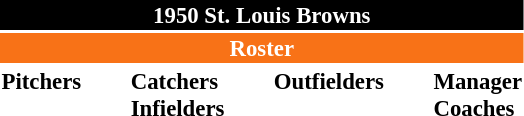<table class="toccolours" style="font-size: 95%;">
<tr>
<th colspan="10" style="background-color: black; color: white; text-align: center;">1950 St. Louis Browns</th>
</tr>
<tr>
<td colspan="10" style="background-color: #F87217; color: white; text-align: center;"><strong>Roster</strong></td>
</tr>
<tr>
<td valign="top"><strong>Pitchers</strong><br>


















</td>
<td width="25px"></td>
<td valign="top"><strong>Catchers</strong><br>

<strong>Infielders</strong>








</td>
<td width="25px"></td>
<td valign="top"><strong>Outfielders</strong><br>



</td>
<td width="25px"></td>
<td valign="top"><strong>Manager</strong><br>
<strong>Coaches</strong>



</td>
</tr>
<tr>
</tr>
</table>
